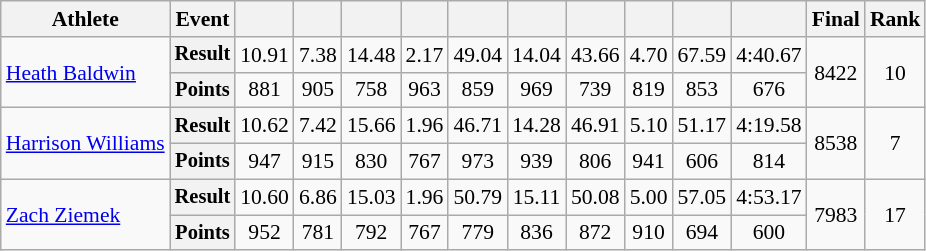<table class=wikitable style=font-size:90%;text-align:center>
<tr>
<th>Athlete</th>
<th>Event</th>
<th></th>
<th></th>
<th></th>
<th></th>
<th></th>
<th></th>
<th></th>
<th></th>
<th></th>
<th></th>
<th>Final</th>
<th>Rank</th>
</tr>
<tr>
<td rowspan=2 align=left><a href='#'>Heath Baldwin</a></td>
<th style="font-size:95%">Result</th>
<td>10.91</td>
<td>7.38</td>
<td>14.48</td>
<td>2.17</td>
<td>49.04</td>
<td>14.04</td>
<td>43.66</td>
<td>4.70</td>
<td>67.59</td>
<td>4:40.67</td>
<td rowspan=2>8422</td>
<td rowspan=2>10</td>
</tr>
<tr>
<th style="font-size:95%">Points</th>
<td>881</td>
<td>905</td>
<td>758</td>
<td>963</td>
<td>859</td>
<td>969</td>
<td>739</td>
<td>819</td>
<td>853</td>
<td>676</td>
</tr>
<tr>
<td rowspan=2 align=left><a href='#'>Harrison Williams</a></td>
<th style="font-size:95%">Result</th>
<td>10.62</td>
<td>7.42</td>
<td>15.66</td>
<td>1.96</td>
<td>46.71</td>
<td>14.28</td>
<td>46.91</td>
<td>5.10</td>
<td>51.17</td>
<td>4:19.58</td>
<td rowspan=2>8538</td>
<td rowspan=2>7</td>
</tr>
<tr>
<th style="font-size:95%">Points</th>
<td>947</td>
<td>915</td>
<td>830</td>
<td>767</td>
<td>973</td>
<td>939</td>
<td>806</td>
<td>941</td>
<td>606</td>
<td>814</td>
</tr>
<tr>
<td rowspan=2 align=left><a href='#'>Zach Ziemek</a></td>
<th style="font-size:95%">Result</th>
<td>10.60</td>
<td>6.86</td>
<td>15.03</td>
<td>1.96</td>
<td>50.79</td>
<td>15.11</td>
<td>50.08</td>
<td>5.00</td>
<td>57.05</td>
<td>4:53.17</td>
<td rowspan=2>7983</td>
<td rowspan=2>17</td>
</tr>
<tr>
<th style="font-size:95%">Points</th>
<td>952</td>
<td>781</td>
<td>792</td>
<td>767</td>
<td>779</td>
<td>836</td>
<td>872</td>
<td>910</td>
<td>694</td>
<td>600</td>
</tr>
</table>
